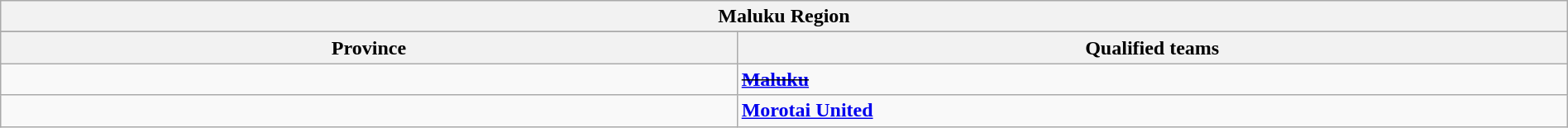<table class="wikitable sortable" style="width:100%;">
<tr>
<th colspan="2"><strong>Maluku Region</strong></th>
</tr>
<tr>
</tr>
<tr>
<th style="width:47%;">Province</th>
<th style="width:53%;">Qualified teams</th>
</tr>
<tr>
<td> </td>
<td><s><strong><a href='#'>Maluku</a></strong></s></td>
</tr>
<tr>
<td> </td>
<td><strong><a href='#'>Morotai United</a></strong></td>
</tr>
</table>
